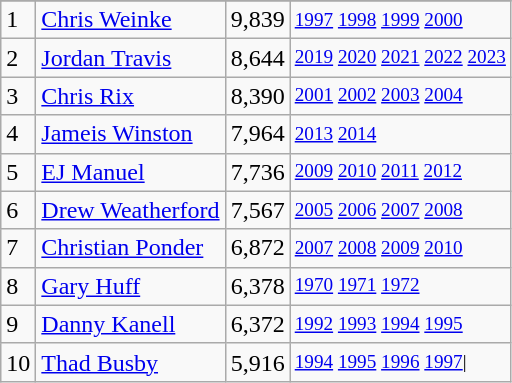<table class="wikitable">
<tr>
</tr>
<tr>
<td>1</td>
<td><a href='#'>Chris Weinke</a></td>
<td>9,839</td>
<td style="font-size:80%;"><a href='#'>1997</a> <a href='#'>1998</a> <a href='#'>1999</a> <a href='#'>2000</a></td>
</tr>
<tr>
<td>2</td>
<td><a href='#'>Jordan Travis</a></td>
<td>8,644</td>
<td style="font-size:80%;"><a href='#'>2019</a> <a href='#'>2020</a> <a href='#'>2021</a> <a href='#'>2022</a> <a href='#'>2023</a></td>
</tr>
<tr>
<td>3</td>
<td><a href='#'>Chris Rix</a></td>
<td>8,390</td>
<td style="font-size:80%;"><a href='#'>2001</a> <a href='#'>2002</a> <a href='#'>2003</a> <a href='#'>2004</a></td>
</tr>
<tr>
<td>4</td>
<td><a href='#'>Jameis Winston</a></td>
<td>7,964</td>
<td style="font-size:80%;"><a href='#'>2013</a> <a href='#'>2014</a></td>
</tr>
<tr>
<td>5</td>
<td><a href='#'>EJ Manuel</a></td>
<td>7,736</td>
<td style="font-size:80%;"><a href='#'>2009</a> <a href='#'>2010</a> <a href='#'>2011</a> <a href='#'>2012</a></td>
</tr>
<tr>
<td>6</td>
<td><a href='#'>Drew Weatherford</a></td>
<td>7,567</td>
<td style="font-size:80%;"><a href='#'>2005</a> <a href='#'>2006</a> <a href='#'>2007</a> <a href='#'>2008</a></td>
</tr>
<tr>
<td>7</td>
<td><a href='#'>Christian Ponder</a></td>
<td>6,872</td>
<td style="font-size:80%;"><a href='#'>2007</a> <a href='#'>2008</a> <a href='#'>2009</a> <a href='#'>2010</a></td>
</tr>
<tr>
<td>8</td>
<td><a href='#'>Gary Huff</a></td>
<td>6,378</td>
<td style="font-size:80%;"><a href='#'>1970</a> <a href='#'>1971</a> <a href='#'>1972</a></td>
</tr>
<tr>
<td>9</td>
<td><a href='#'>Danny Kanell</a></td>
<td>6,372</td>
<td style="font-size:80%;"><a href='#'>1992</a> <a href='#'>1993</a> <a href='#'>1994</a> <a href='#'>1995</a></td>
</tr>
<tr>
<td>10</td>
<td><a href='#'>Thad Busby</a></td>
<td>5,916</td>
<td style="font-size:80%;"><a href='#'>1994</a> <a href='#'>1995</a> <a href='#'>1996</a> <a href='#'>1997</a>|</td>
</tr>
</table>
